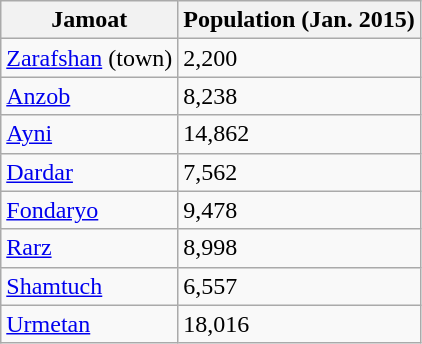<table class="wikitable sortable">
<tr>
<th>Jamoat</th>
<th>Population (Jan. 2015)</th>
</tr>
<tr>
<td><a href='#'>Zarafshan</a> (town)</td>
<td>2,200</td>
</tr>
<tr>
<td><a href='#'>Anzob</a></td>
<td>8,238</td>
</tr>
<tr>
<td><a href='#'>Ayni</a></td>
<td>14,862</td>
</tr>
<tr>
<td><a href='#'>Dardar</a></td>
<td>7,562</td>
</tr>
<tr>
<td><a href='#'>Fondaryo</a></td>
<td>9,478</td>
</tr>
<tr>
<td><a href='#'>Rarz</a></td>
<td>8,998</td>
</tr>
<tr>
<td><a href='#'>Shamtuch</a></td>
<td>6,557</td>
</tr>
<tr>
<td><a href='#'>Urmetan</a></td>
<td>18,016</td>
</tr>
</table>
